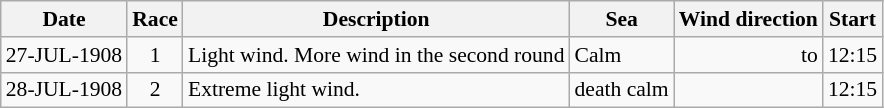<table class="wikitable" style="text-align:right; font-size:90%">
<tr>
<th>Date</th>
<th>Race</th>
<th>Description</th>
<th>Sea</th>
<th>Wind direction</th>
<th>Start</th>
</tr>
<tr>
<td>27-JUL-1908</td>
<td align=center>1</td>
<td align=left>Light wind. More wind in the second round</td>
<td align=left>Calm</td>
<td> to </td>
<td>12:15</td>
</tr>
<tr>
<td>28-JUL-1908</td>
<td align=center>2</td>
<td align=left>Extreme light wind.</td>
<td align=left>death calm</td>
<td align=center></td>
<td>12:15</td>
</tr>
</table>
